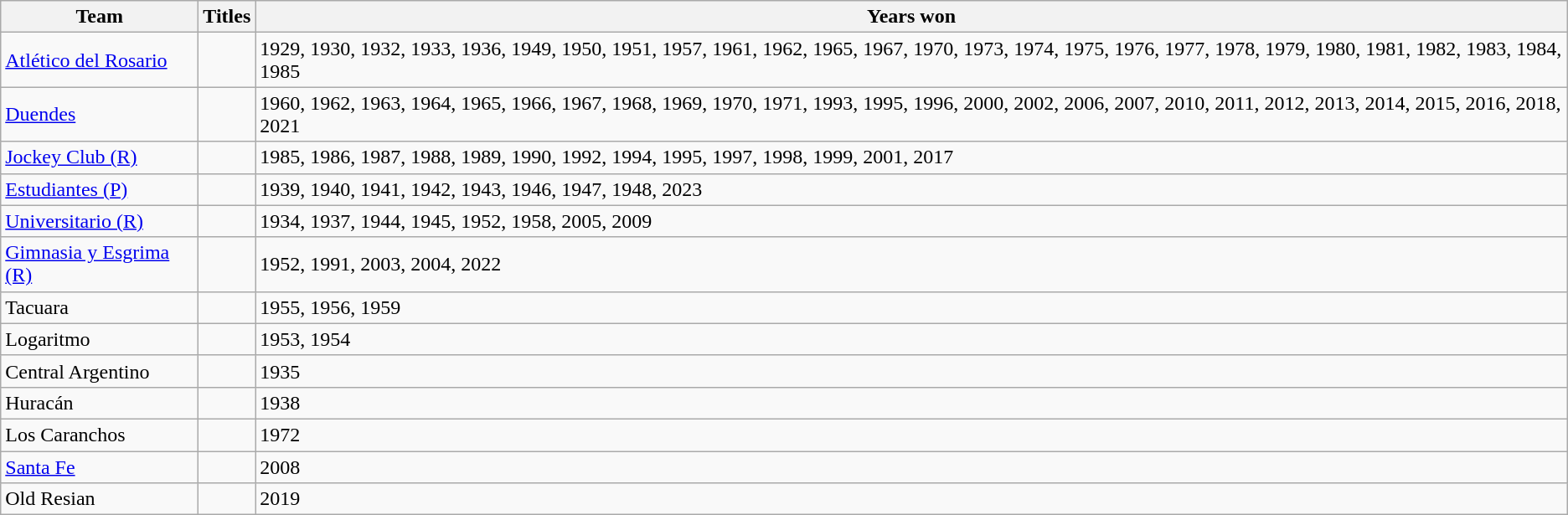<table class="wikitable sortable" style="text-align:left" width= px>
<tr>
<th width=150px>Team</th>
<th>Titles</th>
<th>Years won</th>
</tr>
<tr>
<td><a href='#'>Atlético del Rosario</a></td>
<td></td>
<td>1929, 1930, 1932, 1933, 1936, 1949, 1950, 1951, 1957, 1961, 1962, 1965, 1967, 1970, 1973, 1974, 1975, 1976, 1977, 1978, 1979, 1980, 1981, 1982, 1983, 1984, 1985</td>
</tr>
<tr>
<td><a href='#'>Duendes</a></td>
<td></td>
<td>1960, 1962, 1963, 1964, 1965, 1966, 1967, 1968, 1969, 1970, 1971, 1993, 1995, 1996, 2000, 2002, 2006, 2007, 2010, 2011, 2012, 2013, 2014, 2015, 2016, 2018, 2021</td>
</tr>
<tr>
<td><a href='#'>Jockey Club (R)</a></td>
<td></td>
<td>1985, 1986, 1987, 1988, 1989, 1990, 1992, 1994, 1995, 1997, 1998, 1999, 2001, 2017</td>
</tr>
<tr>
<td><a href='#'>Estudiantes (P)</a></td>
<td></td>
<td>1939, 1940, 1941, 1942, 1943, 1946, 1947, 1948, 2023</td>
</tr>
<tr>
<td><a href='#'>Universitario (R)</a></td>
<td></td>
<td>1934, 1937, 1944, 1945, 1952, 1958, 2005, 2009</td>
</tr>
<tr>
<td><a href='#'>Gimnasia y Esgrima (R)</a></td>
<td></td>
<td>1952, 1991, 2003, 2004, 2022</td>
</tr>
<tr>
<td>Tacuara</td>
<td></td>
<td>1955, 1956, 1959</td>
</tr>
<tr>
<td>Logaritmo</td>
<td></td>
<td>1953, 1954</td>
</tr>
<tr>
<td>Central Argentino</td>
<td></td>
<td>1935</td>
</tr>
<tr>
<td>Huracán</td>
<td></td>
<td>1938</td>
</tr>
<tr>
<td>Los Caranchos</td>
<td></td>
<td>1972</td>
</tr>
<tr>
<td><a href='#'>Santa Fe</a></td>
<td></td>
<td>2008</td>
</tr>
<tr>
<td>Old Resian</td>
<td></td>
<td>2019</td>
</tr>
</table>
